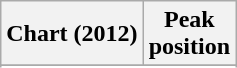<table class="wikitable sortable plainrowheaders" style="text-align:center">
<tr>
<th scope="col">Chart (2012)</th>
<th scope="col">Peak<br>position</th>
</tr>
<tr>
</tr>
<tr>
</tr>
<tr>
</tr>
<tr>
</tr>
<tr>
</tr>
<tr>
</tr>
<tr>
</tr>
<tr>
</tr>
<tr>
</tr>
</table>
